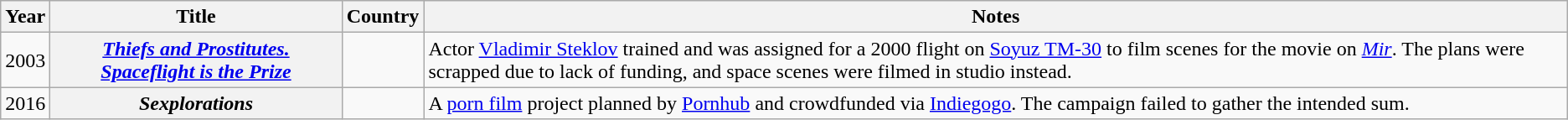<table class="wikitable plainrowheaders">
<tr>
<th scope="col">Year</th>
<th scope="col">Title</th>
<th scope="col">Country</th>
<th scope="col">Notes</th>
</tr>
<tr>
<td>2003</td>
<th scope="row"><em><a href='#'>Thiefs and Prostitutes. Spaceflight is the Prize</a></em></th>
<td></td>
<td>Actor <a href='#'>Vladimir Steklov</a> trained and was assigned for a 2000 flight on <a href='#'>Soyuz TM-30</a> to film scenes for the movie on <em><a href='#'>Mir</a></em>. The plans were scrapped due to lack of funding, and space scenes were filmed in studio instead.</td>
</tr>
<tr>
<td>2016</td>
<th scope="row"><em>Sexplorations </em></th>
<td></td>
<td>A <a href='#'>porn film</a> project planned by <a href='#'>Pornhub</a> and crowdfunded via <a href='#'>Indiegogo</a>. The campaign failed to gather the intended sum.</td>
</tr>
</table>
